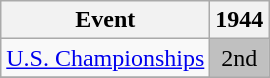<table class="wikitable">
<tr>
<th>Event</th>
<th>1944</th>
</tr>
<tr>
<td><a href='#'>U.S. Championships</a></td>
<td align="center" bgcolor="silver">2nd</td>
</tr>
<tr>
</tr>
</table>
